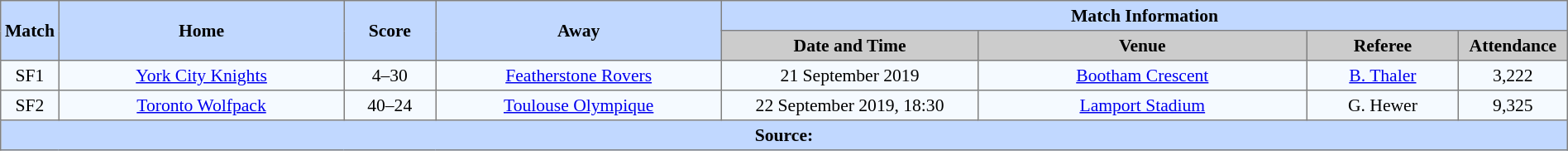<table border=1 style="border-collapse:collapse; font-size:90%; text-align:center;" cellpadding=3 cellspacing=0 width=100%>
<tr bgcolor="#c1d8ff">
<th rowspan="2">Match</th>
<th rowspan="2" width="19%">Home</th>
<th rowspan="2" width="6%">Score</th>
<th rowspan="2" width="19%">Away</th>
<th colspan="4">Match Information</th>
</tr>
<tr bgcolor="#cccccc">
<th width="17%">Date and Time</th>
<th width="22%">Venue</th>
<th width="10%">Referee</th>
<th width="7%">Attendance</th>
</tr>
<tr bgcolor="#f5faff">
<td>SF1</td>
<td> <a href='#'>York City Knights</a></td>
<td>4–30</td>
<td> <a href='#'>Featherstone Rovers</a></td>
<td>21 September 2019</td>
<td><a href='#'>Bootham Crescent</a></td>
<td><a href='#'>B. Thaler</a></td>
<td>3,222</td>
</tr>
<tr bgcolor="#f5faff">
<td>SF2</td>
<td> <a href='#'>Toronto Wolfpack</a></td>
<td>40–24</td>
<td> <a href='#'>Toulouse Olympique</a></td>
<td>22 September 2019, 18:30</td>
<td><a href='#'>Lamport Stadium</a></td>
<td>G. Hewer</td>
<td>9,325</td>
</tr>
<tr bgcolor="#c1d8ff">
<th colspan="8">Source:</th>
</tr>
</table>
